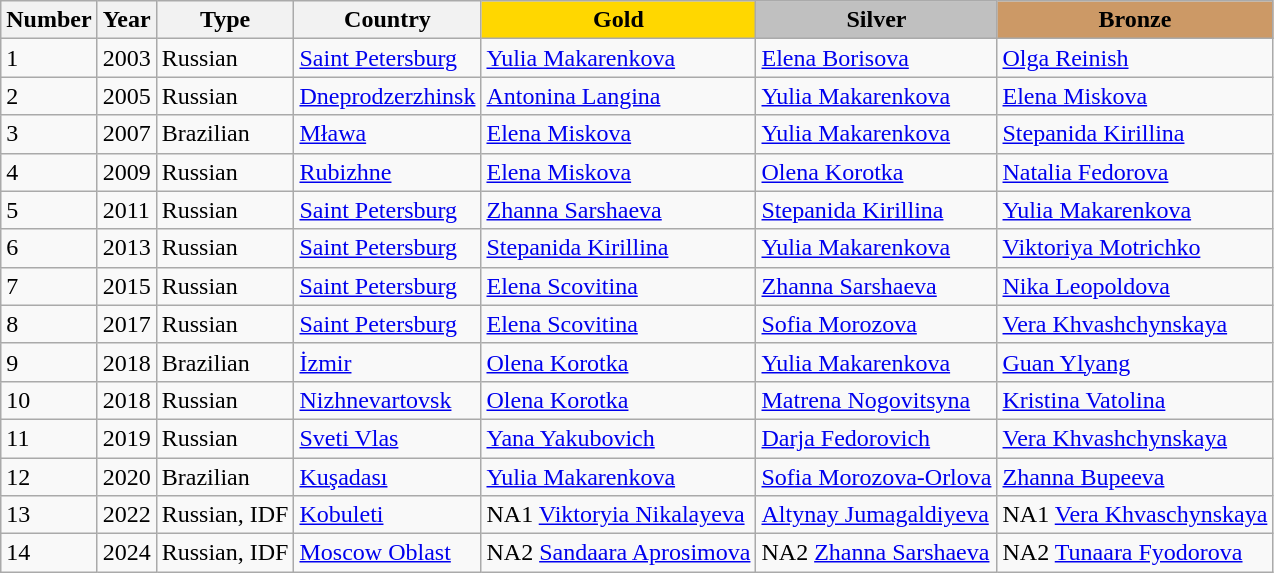<table class="wikitable">
<tr>
<th>Number</th>
<th>Year</th>
<th>Type</th>
<th>Country</th>
<th style="background-color:gold;">Gold</th>
<th style="background-color:silver;">Silver</th>
<th style="background-color:#cc9966;">Bronze</th>
</tr>
<tr>
<td>1</td>
<td>2003</td>
<td>Russian</td>
<td> <a href='#'>Saint Petersburg</a></td>
<td> <a href='#'>Yulia Makarenkova</a></td>
<td> <a href='#'>Elena Borisova</a></td>
<td> <a href='#'>Olga Reinish</a></td>
</tr>
<tr>
<td>2</td>
<td>2005</td>
<td>Russian</td>
<td> <a href='#'>Dneprodzerzhinsk</a></td>
<td> <a href='#'>Antonina Langina</a></td>
<td> <a href='#'>Yulia Makarenkova</a></td>
<td> <a href='#'>Elena Miskova</a></td>
</tr>
<tr>
<td>3</td>
<td>2007</td>
<td>Brazilian</td>
<td> <a href='#'>Mława</a></td>
<td> <a href='#'>Elena Miskova</a></td>
<td> <a href='#'>Yulia Makarenkova</a></td>
<td> <a href='#'>Stepanida Kirillina</a></td>
</tr>
<tr>
<td>4</td>
<td>2009</td>
<td>Russian</td>
<td> <a href='#'>Rubizhne</a></td>
<td> <a href='#'>Elena Miskova</a></td>
<td> <a href='#'>Olena Korotka</a></td>
<td> <a href='#'>Natalia Fedorova</a></td>
</tr>
<tr>
<td>5</td>
<td>2011</td>
<td>Russian</td>
<td> <a href='#'>Saint Petersburg</a></td>
<td> <a href='#'>Zhanna Sarshaeva</a></td>
<td> <a href='#'>Stepanida Kirillina</a></td>
<td> <a href='#'>Yulia Makarenkova</a></td>
</tr>
<tr>
<td>6</td>
<td>2013</td>
<td>Russian</td>
<td> <a href='#'>Saint Petersburg</a></td>
<td> <a href='#'>Stepanida Kirillina</a></td>
<td> <a href='#'>Yulia Makarenkova</a></td>
<td> <a href='#'>Viktoriya Motrichko</a></td>
</tr>
<tr>
<td>7</td>
<td>2015</td>
<td>Russian</td>
<td> <a href='#'>Saint Petersburg</a></td>
<td> <a href='#'>Elena Scovitina</a></td>
<td> <a href='#'>Zhanna Sarshaeva</a></td>
<td> <a href='#'>Nika Leopoldova</a></td>
</tr>
<tr>
<td>8</td>
<td>2017</td>
<td>Russian</td>
<td> <a href='#'>Saint Petersburg</a></td>
<td> <a href='#'>Elena Scovitina</a></td>
<td> <a href='#'>Sofia Morozova</a></td>
<td> <a href='#'>Vera Khvashchynskaya</a></td>
</tr>
<tr>
<td>9</td>
<td>2018</td>
<td>Brazilian</td>
<td> <a href='#'>İzmir</a></td>
<td> <a href='#'>Olena Korotka</a></td>
<td> <a href='#'>Yulia Makarenkova</a></td>
<td> <a href='#'>Guan Ylyang</a></td>
</tr>
<tr>
<td>10</td>
<td>2018</td>
<td>Russian</td>
<td> <a href='#'>Nizhnevartovsk</a></td>
<td> <a href='#'>Olena Korotka</a></td>
<td> <a href='#'>Matrena Nogovitsyna</a></td>
<td> <a href='#'>Kristina Vatolina</a></td>
</tr>
<tr>
<td>11</td>
<td>2019</td>
<td>Russian</td>
<td> <a href='#'>Sveti Vlas</a></td>
<td> <a href='#'>Yana Yakubovich</a></td>
<td> <a href='#'>Darja Fedorovich</a></td>
<td> <a href='#'>Vera Khvashchynskaya</a></td>
</tr>
<tr>
<td>12</td>
<td>2020</td>
<td>Brazilian</td>
<td> <a href='#'>Kuşadası</a></td>
<td> <a href='#'>Yulia Makarenkova</a></td>
<td> <a href='#'>Sofia Morozova-Orlova</a></td>
<td> <a href='#'>Zhanna Bupeeva</a></td>
</tr>
<tr>
<td>13</td>
<td>2022</td>
<td>Russian, IDF</td>
<td> <a href='#'>Kobuleti</a></td>
<td>NA1 <a href='#'>Viktoryia Nikalayeva</a></td>
<td> <a href='#'>Altynay Jumagaldiyeva</a></td>
<td>NA1 <a href='#'>Vera Khvaschynskaya</a></td>
</tr>
<tr>
<td>14</td>
<td>2024</td>
<td>Russian, IDF</td>
<td> <a href='#'>Moscow Oblast</a></td>
<td>NA2 <a href='#'>Sandaara Aprosimova</a></td>
<td>NA2 <a href='#'>Zhanna Sarshaeva</a></td>
<td>NA2 <a href='#'>Tunaara Fyodorova</a></td>
</tr>
</table>
